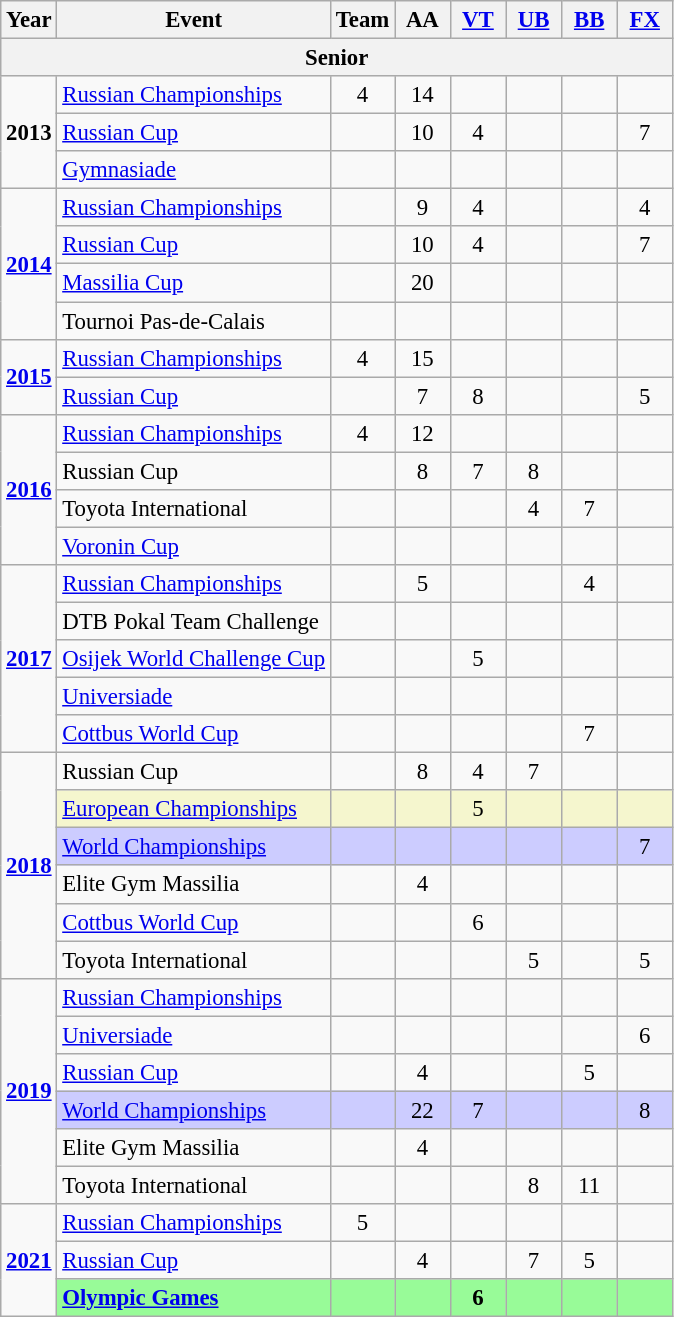<table class="wikitable" style="text-align:center; font-size:95%;">
<tr>
<th align=center>Year</th>
<th align=center>Event</th>
<th style="width:30px;">Team</th>
<th style="width:30px;">AA</th>
<th style="width:30px;"><a href='#'>VT</a></th>
<th style="width:30px;"><a href='#'>UB</a></th>
<th style="width:30px;"><a href='#'>BB</a></th>
<th style="width:30px;"><a href='#'>FX</a></th>
</tr>
<tr>
<th colspan="8">Senior</th>
</tr>
<tr>
<td rowspan="3"><strong>2013</strong></td>
<td align=left><a href='#'>Russian Championships</a></td>
<td>4</td>
<td>14</td>
<td></td>
<td></td>
<td></td>
<td></td>
</tr>
<tr>
<td align=left><a href='#'>Russian Cup</a></td>
<td></td>
<td>10</td>
<td>4</td>
<td></td>
<td></td>
<td>7</td>
</tr>
<tr>
<td align=left><a href='#'>Gymnasiade</a></td>
<td></td>
<td></td>
<td></td>
<td></td>
<td></td>
<td></td>
</tr>
<tr>
<td rowspan="4"><strong><a href='#'>2014</a></strong></td>
<td align=left><a href='#'>Russian Championships</a></td>
<td></td>
<td>9</td>
<td>4</td>
<td></td>
<td></td>
<td>4</td>
</tr>
<tr>
<td align=left><a href='#'>Russian Cup</a></td>
<td></td>
<td>10</td>
<td>4</td>
<td></td>
<td></td>
<td>7</td>
</tr>
<tr>
<td align=left><a href='#'>Massilia Cup</a></td>
<td></td>
<td>20</td>
<td></td>
<td></td>
<td></td>
<td></td>
</tr>
<tr>
<td align=left>Tournoi Pas-de-Calais</td>
<td></td>
<td></td>
<td></td>
<td></td>
<td></td>
<td></td>
</tr>
<tr>
<td rowspan="2"><strong><a href='#'>2015</a></strong></td>
<td align=left><a href='#'>Russian Championships</a></td>
<td>4</td>
<td>15</td>
<td></td>
<td></td>
<td></td>
<td></td>
</tr>
<tr>
<td align=left><a href='#'>Russian Cup</a></td>
<td></td>
<td>7</td>
<td>8</td>
<td></td>
<td></td>
<td>5</td>
</tr>
<tr>
<td rowspan="4"><strong><a href='#'>2016</a></strong></td>
<td align=left><a href='#'>Russian Championships</a></td>
<td>4</td>
<td>12</td>
<td></td>
<td></td>
<td></td>
<td></td>
</tr>
<tr>
<td align=left>Russian Cup</td>
<td></td>
<td>8</td>
<td>7</td>
<td>8</td>
<td></td>
<td></td>
</tr>
<tr>
<td align=left>Toyota International</td>
<td></td>
<td></td>
<td></td>
<td>4</td>
<td>7</td>
<td></td>
</tr>
<tr>
<td align=left><a href='#'>Voronin Cup</a></td>
<td></td>
<td></td>
<td></td>
<td></td>
<td></td>
<td></td>
</tr>
<tr>
<td rowspan="5"><strong><a href='#'>2017</a></strong></td>
<td align=left><a href='#'>Russian Championships</a></td>
<td></td>
<td>5</td>
<td></td>
<td></td>
<td>4</td>
<td></td>
</tr>
<tr>
<td align=left>DTB Pokal Team Challenge</td>
<td></td>
<td></td>
<td></td>
<td></td>
<td></td>
<td></td>
</tr>
<tr>
<td align=left><a href='#'>Osijek World Challenge Cup</a></td>
<td></td>
<td></td>
<td>5</td>
<td></td>
<td></td>
<td></td>
</tr>
<tr>
<td align=left><a href='#'>Universiade</a></td>
<td></td>
<td></td>
<td></td>
<td></td>
<td></td>
<td></td>
</tr>
<tr>
<td align=left><a href='#'>Cottbus World Cup</a></td>
<td></td>
<td></td>
<td></td>
<td></td>
<td>7</td>
<td></td>
</tr>
<tr>
<td rowspan="6"><strong><a href='#'>2018</a></strong></td>
<td align=left>Russian Cup</td>
<td></td>
<td>8</td>
<td>4</td>
<td>7</td>
<td></td>
<td></td>
</tr>
<tr bgcolor=#F5F6CE>
<td align=left><a href='#'>European Championships</a></td>
<td></td>
<td></td>
<td>5</td>
<td></td>
<td></td>
<td></td>
</tr>
<tr bgcolor=#CCCCFF>
<td align=left><a href='#'>World Championships</a></td>
<td></td>
<td></td>
<td></td>
<td></td>
<td></td>
<td>7</td>
</tr>
<tr>
<td align=left>Elite Gym Massilia</td>
<td></td>
<td>4</td>
<td></td>
<td></td>
<td></td>
<td></td>
</tr>
<tr>
<td align=left><a href='#'>Cottbus World Cup</a></td>
<td></td>
<td></td>
<td>6</td>
<td></td>
<td></td>
<td></td>
</tr>
<tr>
<td align=left>Toyota International</td>
<td></td>
<td></td>
<td></td>
<td>5</td>
<td></td>
<td>5</td>
</tr>
<tr>
<td rowspan="6"><strong><a href='#'>2019</a></strong></td>
<td align=left><a href='#'>Russian Championships</a></td>
<td></td>
<td></td>
<td></td>
<td></td>
<td></td>
<td></td>
</tr>
<tr>
<td align=left><a href='#'>Universiade</a></td>
<td></td>
<td></td>
<td></td>
<td></td>
<td></td>
<td>6</td>
</tr>
<tr>
<td align=left><a href='#'>Russian Cup</a></td>
<td></td>
<td>4</td>
<td></td>
<td></td>
<td>5</td>
<td></td>
</tr>
<tr bgcolor=#CCCCFF>
<td align=left><a href='#'>World Championships</a></td>
<td></td>
<td>22</td>
<td>7</td>
<td></td>
<td></td>
<td>8</td>
</tr>
<tr>
<td align=left>Elite Gym Massilia</td>
<td></td>
<td>4</td>
<td></td>
<td></td>
<td></td>
<td></td>
</tr>
<tr>
<td align=left>Toyota International</td>
<td></td>
<td></td>
<td></td>
<td>8</td>
<td>11</td>
<td></td>
</tr>
<tr>
<td rowspan="3"><strong><a href='#'>2021</a></strong></td>
<td align=left><a href='#'>Russian Championships</a></td>
<td>5</td>
<td></td>
<td></td>
<td></td>
<td></td>
<td></td>
</tr>
<tr>
<td align=left><a href='#'>Russian Cup</a></td>
<td></td>
<td>4</td>
<td></td>
<td>7</td>
<td>5</td>
<td></td>
</tr>
<tr bgcolor=98FB98>
<td align=left><strong><a href='#'>Olympic Games</a></strong></td>
<td></td>
<td></td>
<td><strong>6</strong></td>
<td></td>
<td></td>
<td></td>
</tr>
</table>
